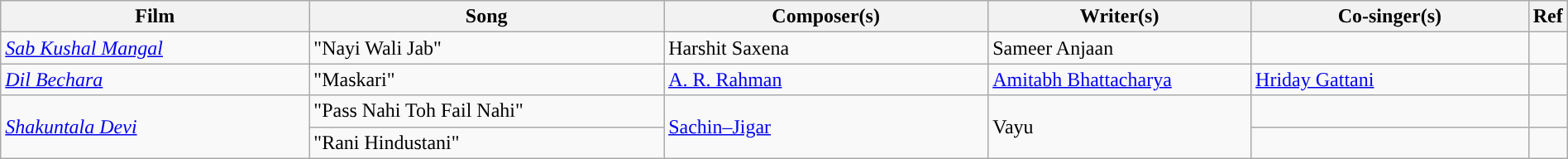<table class="wikitable plainrowheaders" width="100%">
<tr>
<th width=20%>Film</th>
<th width=23%>Song</th>
<th width=21%>Composer(s)</th>
<th width=17%>Writer(s)</th>
<th width=18%>Co-singer(s)</th>
<th width=1%>Ref</th>
</tr>
<tr>
<td><em><a href='#'>Sab Kushal Mangal</a></em></td>
<td>"Nayi Wali Jab"</td>
<td>Harshit Saxena</td>
<td>Sameer Anjaan</td>
<td></td>
<td></td>
</tr>
<tr>
<td><em><a href='#'>Dil Bechara</a></em></td>
<td>"Maskari"</td>
<td><a href='#'>A. R. Rahman</a></td>
<td><a href='#'>Amitabh Bhattacharya</a></td>
<td><a href='#'>Hriday Gattani</a></td>
<td></td>
</tr>
<tr>
<td rowspan="2"><a href='#'><em>Shakuntala Devi</em></a></td>
<td>"Pass Nahi Toh Fail Nahi"</td>
<td rowspan="2"><a href='#'>Sachin–Jigar</a></td>
<td rowspan="2">Vayu</td>
<td></td>
<td></td>
</tr>
<tr>
<td>"Rani Hindustani"</td>
<td></td>
<td></td>
</tr>
</table>
